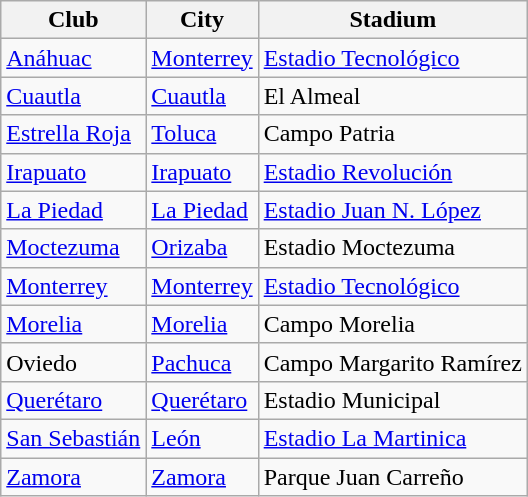<table class="wikitable sortable">
<tr>
<th>Club</th>
<th>City</th>
<th>Stadium</th>
</tr>
<tr>
<td><a href='#'>Anáhuac</a></td>
<td><a href='#'>Monterrey</a></td>
<td><a href='#'>Estadio Tecnológico</a></td>
</tr>
<tr>
<td><a href='#'>Cuautla</a></td>
<td><a href='#'>Cuautla</a></td>
<td>El Almeal</td>
</tr>
<tr>
<td><a href='#'>Estrella Roja</a></td>
<td><a href='#'>Toluca</a></td>
<td>Campo Patria</td>
</tr>
<tr>
<td><a href='#'>Irapuato</a></td>
<td><a href='#'>Irapuato</a></td>
<td><a href='#'>Estadio Revolución</a></td>
</tr>
<tr>
<td><a href='#'>La Piedad</a></td>
<td><a href='#'>La Piedad</a></td>
<td><a href='#'>Estadio Juan N. López</a></td>
</tr>
<tr>
<td><a href='#'>Moctezuma</a></td>
<td><a href='#'>Orizaba</a></td>
<td>Estadio Moctezuma</td>
</tr>
<tr>
<td><a href='#'>Monterrey</a></td>
<td><a href='#'>Monterrey</a></td>
<td><a href='#'>Estadio Tecnológico</a></td>
</tr>
<tr>
<td><a href='#'>Morelia</a></td>
<td><a href='#'>Morelia</a></td>
<td>Campo Morelia</td>
</tr>
<tr>
<td>Oviedo</td>
<td><a href='#'>Pachuca</a></td>
<td>Campo Margarito Ramírez</td>
</tr>
<tr>
<td><a href='#'>Querétaro</a></td>
<td><a href='#'>Querétaro</a></td>
<td>Estadio Municipal</td>
</tr>
<tr>
<td><a href='#'>San Sebastián</a></td>
<td><a href='#'>León</a></td>
<td><a href='#'>Estadio La Martinica</a></td>
</tr>
<tr>
<td><a href='#'>Zamora</a></td>
<td><a href='#'>Zamora</a></td>
<td>Parque Juan Carreño</td>
</tr>
</table>
